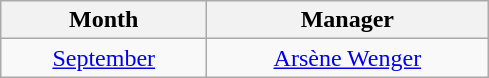<table class="wikitable" style="text-align:center">
<tr>
<th>Month</th>
<th>Manager</th>
</tr>
<tr>
<td width="130"><a href='#'>September</a></td>
<td width="180"> <a href='#'>Arsène Wenger</a></td>
</tr>
</table>
